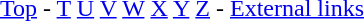<table id="toc" class="toc" summary="Contents" align="center">
<tr>
<th></th>
</tr>
<tr>
<td></td>
<td align="center"><br><a href='#'>Top</a> - <a href='#'>T</a> <a href='#'>U</a> <a href='#'>V</a> <a href='#'>W</a> <a href='#'>X</a> <a href='#'>Y</a> <a href='#'>Z</a> - <a href='#'>External links</a> </td>
</tr>
</table>
